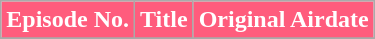<table class="wikitable plainrowheaders">
<tr style="color:white">
<th style="background: #FF5C7D;">Episode No.</th>
<th style="background: #FF5C7D;">Title</th>
<th style="background: #FF5C7D;">Original Airdate</th>
</tr>
<tr>
</tr>
</table>
